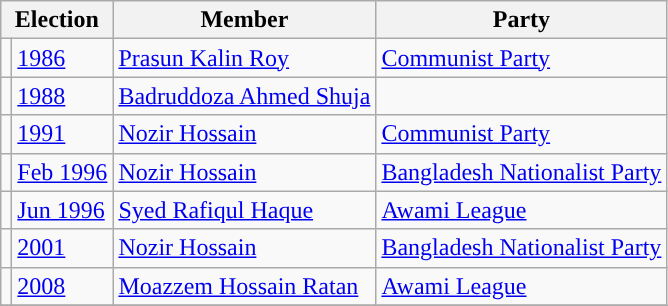<table class="wikitable">
<tr>
<th colspan="2">Election</th>
<th>Member</th>
<th>Party</th>
</tr>
<tr>
<td style="background-color:"></td>
<td><a href='#'>1986</a></td>
<td><a href='#'>Prasun Kalin Roy</a></td>
<td><a href='#'>Communist Party</a></td>
</tr>
<tr>
<td></td>
<td><a href='#'>1988</a></td>
<td><a href='#'>Badruddoza Ahmed Shuja</a></td>
<td></td>
</tr>
<tr>
<td style="background-color:"></td>
<td><a href='#'>1991</a></td>
<td><a href='#'>Nozir Hossain</a></td>
<td><a href='#'>Communist Party</a></td>
</tr>
<tr>
<td style="background-color:"></td>
<td><a href='#'>Feb 1996</a></td>
<td><a href='#'>Nozir Hossain</a></td>
<td><a href='#'>Bangladesh Nationalist Party</a></td>
</tr>
<tr>
<td style="background-color:"></td>
<td><a href='#'>Jun 1996</a></td>
<td><a href='#'>Syed Rafiqul Haque</a></td>
<td><a href='#'>Awami League</a></td>
</tr>
<tr>
<td style="background-color:"></td>
<td><a href='#'>2001</a></td>
<td><a href='#'>Nozir Hossain</a></td>
<td><a href='#'>Bangladesh Nationalist Party</a></td>
</tr>
<tr>
<td style="background-color:"></td>
<td><a href='#'>2008</a></td>
<td><a href='#'>Moazzem Hossain Ratan</a></td>
<td><a href='#'>Awami League</a></td>
</tr>
<tr>
</tr>
</table>
